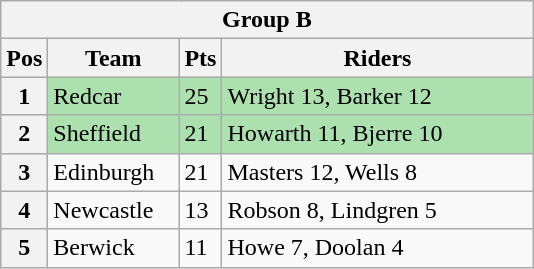<table class="wikitable">
<tr>
<th colspan="4">Group B</th>
</tr>
<tr>
<th width=20>Pos</th>
<th width=80>Team</th>
<th width=20>Pts</th>
<th width=200>Riders</th>
</tr>
<tr style="background:#ACE1AF;">
<th>1</th>
<td>Redcar</td>
<td>25</td>
<td>Wright 13, Barker 12</td>
</tr>
<tr style="background:#ACE1AF;">
<th>2</th>
<td>Sheffield</td>
<td>21</td>
<td>Howarth 11, Bjerre 10</td>
</tr>
<tr>
<th>3</th>
<td>Edinburgh</td>
<td>21</td>
<td>Masters 12, Wells 8</td>
</tr>
<tr>
<th>4</th>
<td>Newcastle</td>
<td>13</td>
<td>Robson 8, Lindgren 5</td>
</tr>
<tr>
<th>5</th>
<td>Berwick</td>
<td>11</td>
<td>Howe 7, Doolan 4</td>
</tr>
</table>
